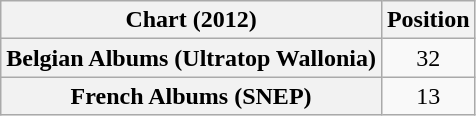<table class="wikitable sortable plainrowheaders" style="text-align:center">
<tr>
<th scope="col">Chart (2012)</th>
<th scope="col">Position</th>
</tr>
<tr>
<th scope="row">Belgian Albums (Ultratop Wallonia)</th>
<td>32</td>
</tr>
<tr>
<th scope="row">French Albums (SNEP)</th>
<td>13</td>
</tr>
</table>
